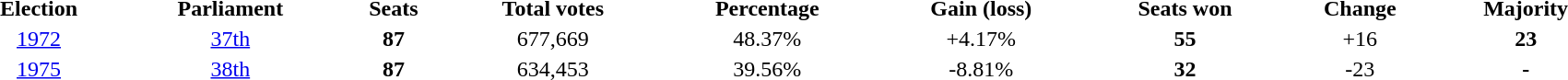<table style="width:95%;">
<tr>
<td align=center><strong>Election</strong></td>
<td align=center><strong>Parliament</strong></td>
<td align=center><strong>Seats</strong></td>
<td align=center><strong>Total votes</strong></td>
<td align=center><strong>Percentage</strong></td>
<td align=center><strong>Gain (loss)</strong></td>
<td align=center><strong>Seats won</strong></td>
<td align=center><strong>Change</strong></td>
<td align=center><strong>Majority</strong></td>
</tr>
<tr>
<td align=center><a href='#'>1972</a></td>
<td align=center><a href='#'>37th</a></td>
<td align=center><strong>87</strong></td>
<td align=center>677,669</td>
<td align=center>48.37%</td>
<td align=center>+4.17%</td>
<td align=center><strong>55</strong></td>
<td align=center>+16</td>
<td align=center><strong>23</strong></td>
</tr>
<tr>
<td align=center><a href='#'>1975</a></td>
<td align=center><a href='#'>38th</a></td>
<td align=center><strong>87</strong></td>
<td align=center>634,453</td>
<td align=center>39.56%</td>
<td align=center>-8.81%</td>
<td align=center><strong>32</strong></td>
<td align=center>-23</td>
<td align=center><strong>-</strong></td>
</tr>
</table>
